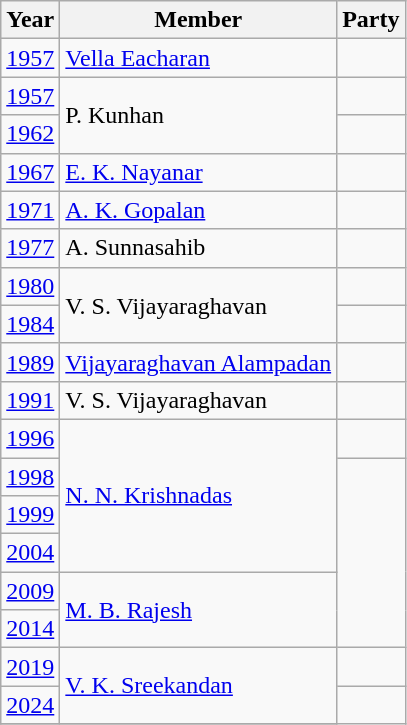<table class="wikitable sortable">
<tr>
<th>Year</th>
<th>Member</th>
<th colspan="2">Party</th>
</tr>
<tr>
<td><a href='#'>1957</a></td>
<td><a href='#'>Vella Eacharan</a></td>
<td></td>
</tr>
<tr>
<td><a href='#'>1957</a></td>
<td rowspan="2">P. Kunhan</td>
<td></td>
</tr>
<tr>
<td><a href='#'>1962</a></td>
</tr>
<tr>
<td><a href='#'>1967</a></td>
<td><a href='#'>E. K. Nayanar</a></td>
<td></td>
</tr>
<tr>
<td><a href='#'>1971</a></td>
<td><a href='#'>A. K. Gopalan</a></td>
</tr>
<tr>
<td><a href='#'>1977</a></td>
<td>A. Sunnasahib</td>
<td></td>
</tr>
<tr>
<td><a href='#'>1980</a></td>
<td rowspan="2">V. S. Vijayaraghavan</td>
<td></td>
</tr>
<tr>
<td><a href='#'>1984</a></td>
<td></td>
</tr>
<tr>
<td><a href='#'>1989</a></td>
<td><a href='#'>Vijayaraghavan Alampadan</a></td>
<td></td>
</tr>
<tr>
<td><a href='#'>1991</a></td>
<td>V. S. Vijayaraghavan</td>
<td></td>
</tr>
<tr>
<td><a href='#'>1996</a></td>
<td rowspan="4"><a href='#'>N. N. Krishnadas</a></td>
<td></td>
</tr>
<tr>
<td><a href='#'>1998</a></td>
</tr>
<tr>
<td><a href='#'>1999</a></td>
</tr>
<tr>
<td><a href='#'>2004</a></td>
</tr>
<tr>
<td><a href='#'>2009</a></td>
<td rowspan="2"><a href='#'>M. B. Rajesh</a></td>
</tr>
<tr>
<td><a href='#'>2014</a></td>
</tr>
<tr>
<td><a href='#'>2019</a></td>
<td rowspan=2><a href='#'>V. K. Sreekandan</a></td>
<td></td>
</tr>
<tr>
<td><a href='#'>2024</a></td>
</tr>
<tr>
</tr>
</table>
